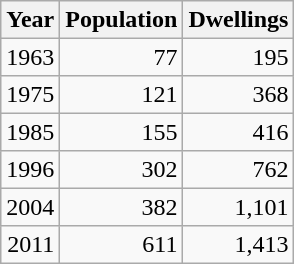<table class="wikitable" style="line-height:1.1em;">
<tr>
<th>Year</th>
<th>Population</th>
<th>Dwellings</th>
</tr>
<tr align="right">
<td>1963</td>
<td>77</td>
<td>195</td>
</tr>
<tr align="right">
<td>1975</td>
<td>121</td>
<td>368</td>
</tr>
<tr align="right">
<td>1985</td>
<td>155</td>
<td>416</td>
</tr>
<tr align="right">
<td>1996</td>
<td>302</td>
<td>762</td>
</tr>
<tr align="right">
<td>2004</td>
<td>382</td>
<td>1,101</td>
</tr>
<tr align="right">
<td>2011</td>
<td>611</td>
<td>1,413</td>
</tr>
</table>
